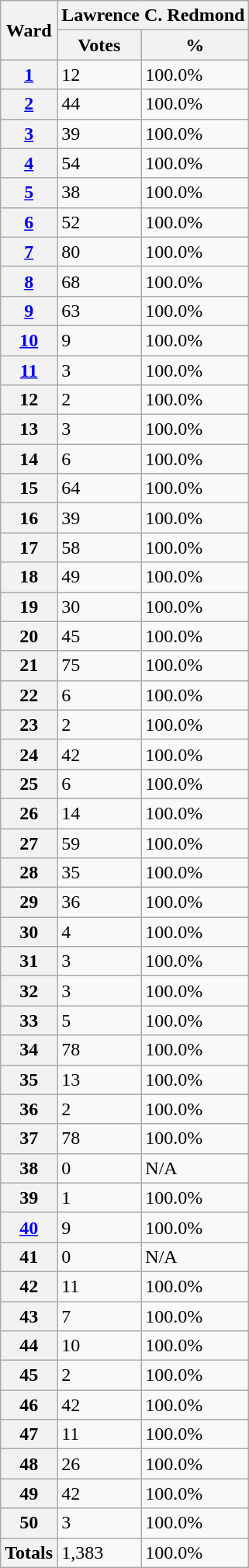<table class="wikitable collapsible collapsed sortable">
<tr>
<th rowspan=2>Ward</th>
<th colspan=2>Lawrence C. Redmond</th>
</tr>
<tr>
<th>Votes</th>
<th>%</th>
</tr>
<tr>
<th><a href='#'>1</a></th>
<td>12</td>
<td>100.0%</td>
</tr>
<tr>
<th><a href='#'>2</a></th>
<td>44</td>
<td>100.0%</td>
</tr>
<tr>
<th><a href='#'>3</a></th>
<td>39</td>
<td>100.0%</td>
</tr>
<tr>
<th><a href='#'>4</a></th>
<td>54</td>
<td>100.0%</td>
</tr>
<tr>
<th><a href='#'>5</a></th>
<td>38</td>
<td>100.0%</td>
</tr>
<tr>
<th><a href='#'>6</a></th>
<td>52</td>
<td>100.0%</td>
</tr>
<tr>
<th><a href='#'>7</a></th>
<td>80</td>
<td>100.0%</td>
</tr>
<tr>
<th><a href='#'>8</a></th>
<td>68</td>
<td>100.0%</td>
</tr>
<tr>
<th><a href='#'>9</a></th>
<td>63</td>
<td>100.0%</td>
</tr>
<tr>
<th><a href='#'>10</a></th>
<td>9</td>
<td>100.0%</td>
</tr>
<tr>
<th><a href='#'>11</a></th>
<td>3</td>
<td>100.0%</td>
</tr>
<tr>
<th>12</th>
<td>2</td>
<td>100.0%</td>
</tr>
<tr>
<th>13</th>
<td>3</td>
<td>100.0%</td>
</tr>
<tr>
<th>14</th>
<td>6</td>
<td>100.0%</td>
</tr>
<tr>
<th>15</th>
<td>64</td>
<td>100.0%</td>
</tr>
<tr>
<th>16</th>
<td>39</td>
<td>100.0%</td>
</tr>
<tr>
<th>17</th>
<td>58</td>
<td>100.0%</td>
</tr>
<tr>
<th>18</th>
<td>49</td>
<td>100.0%</td>
</tr>
<tr>
<th>19</th>
<td>30</td>
<td>100.0%</td>
</tr>
<tr>
<th>20</th>
<td>45</td>
<td>100.0%</td>
</tr>
<tr>
<th>21</th>
<td>75</td>
<td>100.0%</td>
</tr>
<tr>
<th>22</th>
<td>6</td>
<td>100.0%</td>
</tr>
<tr>
<th>23</th>
<td>2</td>
<td>100.0%</td>
</tr>
<tr>
<th>24</th>
<td>42</td>
<td>100.0%</td>
</tr>
<tr>
<th>25</th>
<td>6</td>
<td>100.0%</td>
</tr>
<tr>
<th>26</th>
<td>14</td>
<td>100.0%</td>
</tr>
<tr>
<th>27</th>
<td>59</td>
<td>100.0%</td>
</tr>
<tr>
<th>28</th>
<td>35</td>
<td>100.0%</td>
</tr>
<tr>
<th>29</th>
<td>36</td>
<td>100.0%</td>
</tr>
<tr>
<th>30</th>
<td>4</td>
<td>100.0%</td>
</tr>
<tr>
<th>31</th>
<td>3</td>
<td>100.0%</td>
</tr>
<tr>
<th>32</th>
<td>3</td>
<td>100.0%</td>
</tr>
<tr>
<th>33</th>
<td>5</td>
<td>100.0%</td>
</tr>
<tr>
<th>34</th>
<td>78</td>
<td>100.0%</td>
</tr>
<tr>
<th>35</th>
<td>13</td>
<td>100.0%</td>
</tr>
<tr>
<th>36</th>
<td>2</td>
<td>100.0%</td>
</tr>
<tr>
<th>37</th>
<td>78</td>
<td>100.0%</td>
</tr>
<tr>
<th>38</th>
<td>0</td>
<td>N/A</td>
</tr>
<tr>
<th>39</th>
<td>1</td>
<td>100.0%</td>
</tr>
<tr>
<th><a href='#'>40</a></th>
<td>9</td>
<td>100.0%</td>
</tr>
<tr>
<th>41</th>
<td>0</td>
<td>N/A</td>
</tr>
<tr>
<th>42</th>
<td>11</td>
<td>100.0%</td>
</tr>
<tr>
<th>43</th>
<td>7</td>
<td>100.0%</td>
</tr>
<tr>
<th>44</th>
<td>10</td>
<td>100.0%</td>
</tr>
<tr>
<th>45</th>
<td>2</td>
<td>100.0%</td>
</tr>
<tr>
<th>46</th>
<td>42</td>
<td>100.0%</td>
</tr>
<tr>
<th>47</th>
<td>11</td>
<td>100.0%</td>
</tr>
<tr>
<th>48</th>
<td>26</td>
<td>100.0%</td>
</tr>
<tr>
<th>49</th>
<td>42</td>
<td>100.0%</td>
</tr>
<tr>
<th>50</th>
<td>3</td>
<td>100.0%</td>
</tr>
<tr>
<th>Totals</th>
<td>1,383</td>
<td>100.0%</td>
</tr>
</table>
